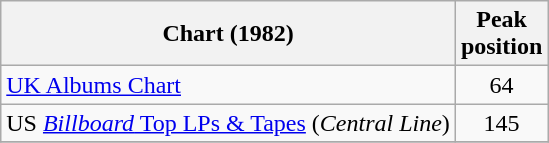<table class="wikitable">
<tr>
<th>Chart (1982)</th>
<th>Peak<br>position</th>
</tr>
<tr>
<td><a href='#'>UK Albums Chart</a></td>
<td align="center">64</td>
</tr>
<tr>
<td>US <a href='#'><em>Billboard</em> Top LPs & Tapes</a> (<em>Central Line</em>)</td>
<td align="center">145</td>
</tr>
<tr>
</tr>
</table>
